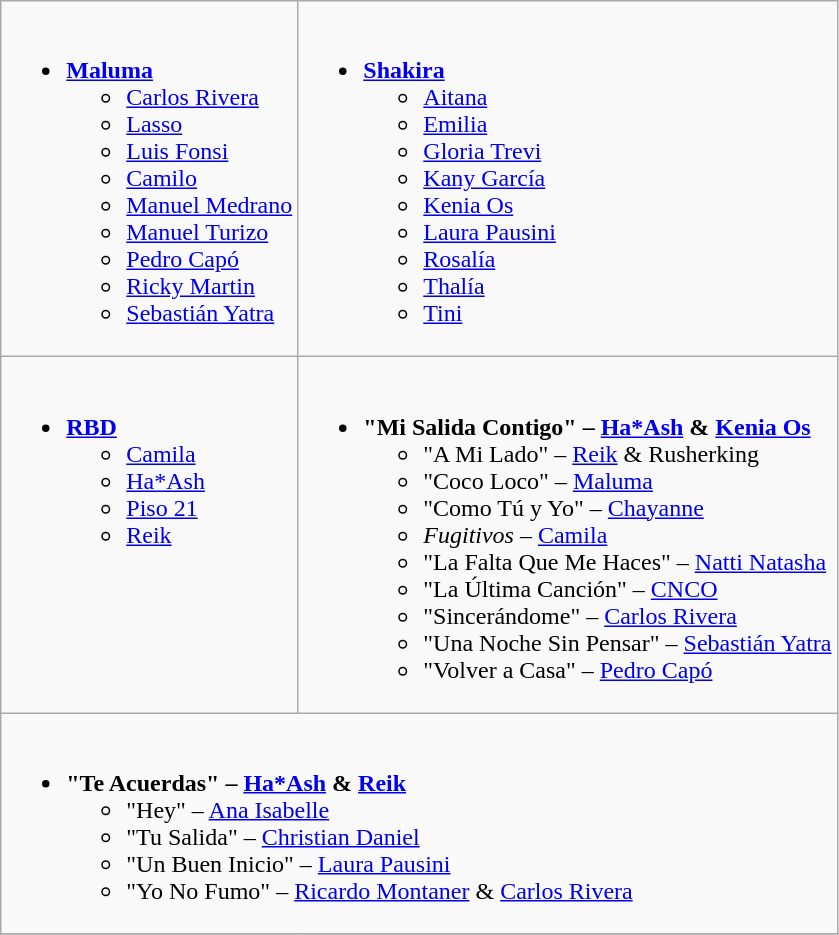<table class="wikitable">
<tr>
<td valign="top"><br><ul><li><strong><a href='#'>Maluma</a></strong><ul><li><a href='#'>Carlos Rivera</a></li><li><a href='#'>Lasso</a></li><li><a href='#'>Luis Fonsi</a></li><li><a href='#'>Camilo</a></li><li><a href='#'>Manuel Medrano</a></li><li><a href='#'>Manuel Turizo</a></li><li><a href='#'>Pedro Capó</a></li><li><a href='#'>Ricky Martin</a></li><li><a href='#'>Sebastián Yatra</a></li></ul></li></ul></td>
<td valign="top"><br><ul><li><strong><a href='#'>Shakira</a></strong><ul><li><a href='#'>Aitana</a></li><li><a href='#'>Emilia</a></li><li><a href='#'>Gloria Trevi</a></li><li><a href='#'>Kany García</a></li><li><a href='#'>Kenia Os</a></li><li><a href='#'>Laura Pausini</a></li><li><a href='#'>Rosalía</a></li><li><a href='#'>Thalía</a></li><li><a href='#'>Tini</a></li></ul></li></ul></td>
</tr>
<tr>
<td valign="top"><br><ul><li><strong><a href='#'>RBD</a></strong><ul><li><a href='#'>Camila</a></li><li><a href='#'>Ha*Ash</a></li><li><a href='#'>Piso 21</a></li><li><a href='#'>Reik</a></li></ul></li></ul></td>
<td valign="top"><br><ul><li><strong>"Mi Salida Contigo" – <a href='#'>Ha*Ash</a> & <a href='#'>Kenia Os</a></strong><ul><li>"A Mi Lado" – <a href='#'>Reik</a> & Rusherking</li><li>"Coco Loco" – <a href='#'>Maluma</a></li><li>"Como Tú y Yo" – <a href='#'>Chayanne</a></li><li><em>Fugitivos</em> – <a href='#'>Camila</a></li><li>"La Falta Que Me Haces" – <a href='#'>Natti Natasha</a></li><li>"La Última Canción" – <a href='#'>CNCO</a></li><li>"Sincerándome" – <a href='#'>Carlos Rivera</a></li><li>"Una Noche Sin Pensar" – <a href='#'>Sebastián Yatra</a></li><li>"Volver a Casa" – <a href='#'>Pedro Capó</a></li></ul></li></ul></td>
</tr>
<tr>
<td colspan="2" valign="top"><br><ul><li><strong>"Te Acuerdas" – <a href='#'>Ha*Ash</a> & <a href='#'>Reik</a></strong><ul><li>"Hey" – <a href='#'>Ana Isabelle</a></li><li>"Tu Salida" – <a href='#'>Christian Daniel</a></li><li>"Un Buen Inicio" – <a href='#'>Laura Pausini</a></li><li>"Yo No Fumo" – <a href='#'>Ricardo Montaner</a> & <a href='#'>Carlos Rivera</a></li></ul></li></ul></td>
</tr>
<tr>
</tr>
</table>
